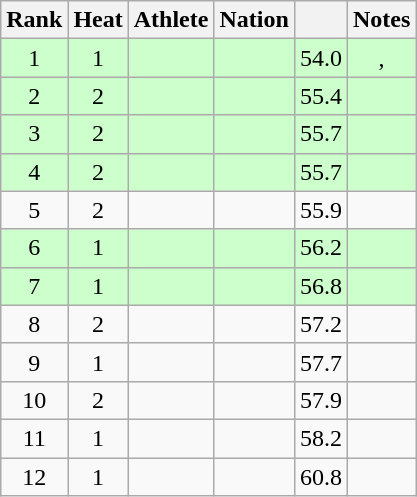<table class="wikitable sortable" style="text-align:center">
<tr>
<th scope="col">Rank</th>
<th scope="col">Heat</th>
<th scope="col">Athlete</th>
<th scope="col">Nation</th>
<th scope="col"></th>
<th scope="col">Notes</th>
</tr>
<tr bgcolor=ccffcc>
<td>1</td>
<td>1</td>
<td style="text-align:left"></td>
<td style="text-align:left"></td>
<td>54.0 </td>
<td>, </td>
</tr>
<tr bgcolor=ccffcc>
<td>2</td>
<td>2</td>
<td style="text-align:left"></td>
<td style="text-align:left"></td>
<td>55.4 </td>
<td></td>
</tr>
<tr bgcolor=ccffcc>
<td>3</td>
<td>2</td>
<td style="text-align:left"></td>
<td style="text-align:left"></td>
<td>55.7 </td>
<td></td>
</tr>
<tr bgcolor=ccffcc>
<td>4</td>
<td>2</td>
<td style="text-align:left"></td>
<td style="text-align:left"></td>
<td>55.7 </td>
<td></td>
</tr>
<tr>
<td>5</td>
<td>2</td>
<td style="text-align:left"></td>
<td style="text-align:left"></td>
<td>55.9 </td>
<td></td>
</tr>
<tr bgcolor=ccffcc>
<td>6</td>
<td>1</td>
<td style="text-align:left"></td>
<td style="text-align:left"></td>
<td>56.2 </td>
<td></td>
</tr>
<tr bgcolor=ccffcc>
<td>7</td>
<td>1</td>
<td style="text-align:left"></td>
<td style="text-align:left"></td>
<td>56.8 </td>
<td></td>
</tr>
<tr>
<td>8</td>
<td>2</td>
<td style="text-align:left"></td>
<td style="text-align:left"></td>
<td>57.2 </td>
<td></td>
</tr>
<tr>
<td>9</td>
<td>1</td>
<td style="text-align:left"></td>
<td style="text-align:left"></td>
<td>57.7 </td>
<td></td>
</tr>
<tr>
<td>10</td>
<td>2</td>
<td style="text-align:left"></td>
<td style="text-align:left"></td>
<td>57.9 </td>
<td></td>
</tr>
<tr>
<td>11</td>
<td>1</td>
<td style="text-align:left"></td>
<td style="text-align:left"></td>
<td>58.2 </td>
<td></td>
</tr>
<tr>
<td>12</td>
<td>1</td>
<td style="text-align:left"></td>
<td style="text-align:left"></td>
<td>60.8 </td>
<td></td>
</tr>
</table>
